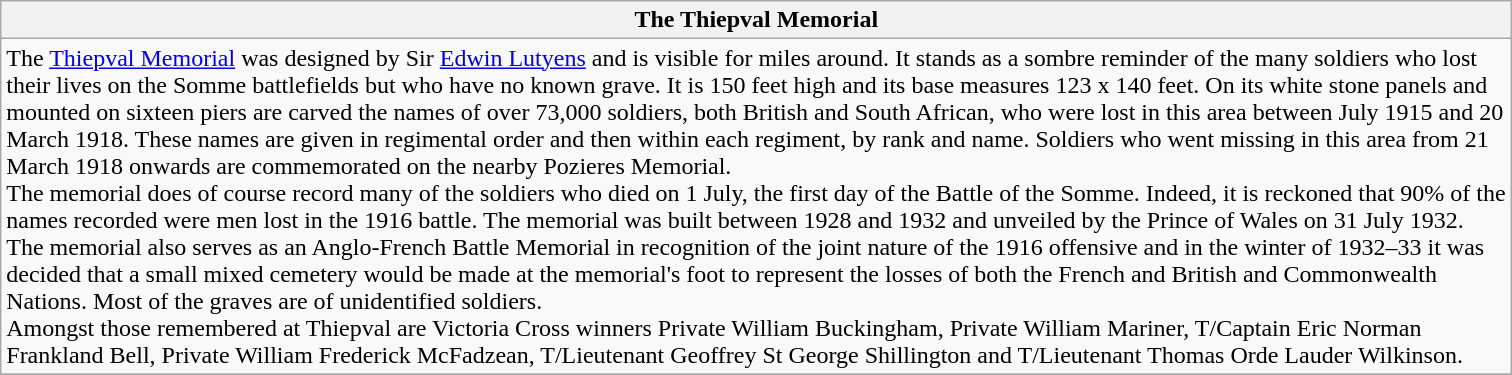<table class="wikitable sortable">
<tr>
<th scope="col" style="width:1000px;">The Thiepval Memorial</th>
</tr>
<tr>
<td>The <a href='#'>Thiepval Memorial</a> was designed by Sir <a href='#'>Edwin Lutyens</a> and is visible for miles around. It stands as a sombre reminder of the many soldiers who lost their lives on the Somme battlefields but who have no known grave. It is 150 feet high and its base measures 123 x 140 feet. On its white stone panels and mounted on sixteen piers are carved the names of over 73,000 soldiers, both British and South African, who were lost in this area between July 1915 and 20 March 1918. These names are given in regimental order and then within each regiment, by rank and name. Soldiers who went missing in this area from 21 March 1918 onwards are commemorated on the nearby Pozieres Memorial.<br>
The memorial does of course record many of the soldiers who died on 1 July, the first day of the Battle of the Somme. Indeed, it is reckoned that 90% of the names recorded were men lost in the 1916 battle. The memorial was built between 1928 and 1932 and unveiled by the Prince of Wales on 31 July 1932.<br>The memorial also serves as an Anglo-French Battle Memorial in recognition of the joint nature of the 1916 offensive and in the winter of 1932–33 it was decided that a small mixed cemetery would be made at the memorial's foot to represent the losses of both the French and British and Commonwealth Nations. Most of the graves are of unidentified soldiers.<br>Amongst those remembered at Thiepval are Victoria Cross winners Private William Buckingham, Private William Mariner, T/Captain Eric Norman Frankland Bell, Private William Frederick McFadzean, T/Lieutenant Geoffrey St George Shillington and T/Lieutenant Thomas Orde Lauder Wilkinson.<br></td>
</tr>
<tr>
</tr>
</table>
